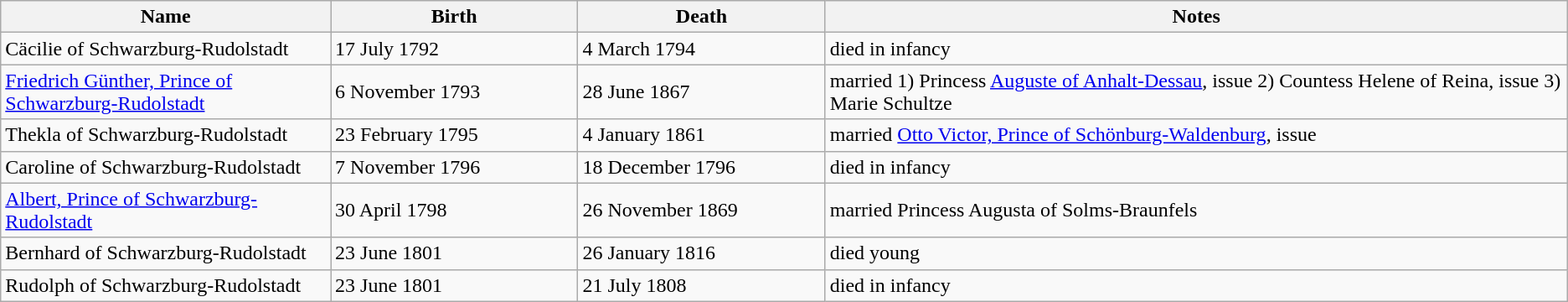<table class="wikitable">
<tr>
<th style="width:20%;">Name</th>
<th style="width:15%;">Birth</th>
<th style="width:15%;">Death</th>
<th style="width:45%;">Notes</th>
</tr>
<tr>
<td>Cäcilie of Schwarzburg-Rudolstadt</td>
<td>17 July 1792</td>
<td>4 March 1794</td>
<td>died in infancy</td>
</tr>
<tr>
<td><a href='#'>Friedrich Günther, Prince of Schwarzburg-Rudolstadt</a></td>
<td>6 November 1793</td>
<td>28 June 1867</td>
<td>married 1) Princess <a href='#'>Auguste of Anhalt-Dessau</a>, issue 2) Countess Helene of Reina, issue 3) Marie Schultze</td>
</tr>
<tr>
<td>Thekla of Schwarzburg-Rudolstadt</td>
<td>23 February 1795</td>
<td>4 January 1861</td>
<td>married <a href='#'>Otto Victor, Prince of Schönburg-Waldenburg</a>, issue</td>
</tr>
<tr>
<td>Caroline of Schwarzburg-Rudolstadt</td>
<td>7 November 1796</td>
<td>18 December 1796</td>
<td>died in infancy</td>
</tr>
<tr>
<td><a href='#'>Albert, Prince of Schwarzburg-Rudolstadt</a></td>
<td>30 April 1798</td>
<td>26 November 1869</td>
<td>married Princess Augusta of Solms-Braunfels</td>
</tr>
<tr>
<td>Bernhard of Schwarzburg-Rudolstadt</td>
<td>23 June 1801</td>
<td>26 January 1816</td>
<td>died young</td>
</tr>
<tr>
<td>Rudolph of Schwarzburg-Rudolstadt</td>
<td>23 June 1801</td>
<td>21 July 1808</td>
<td>died in infancy</td>
</tr>
</table>
